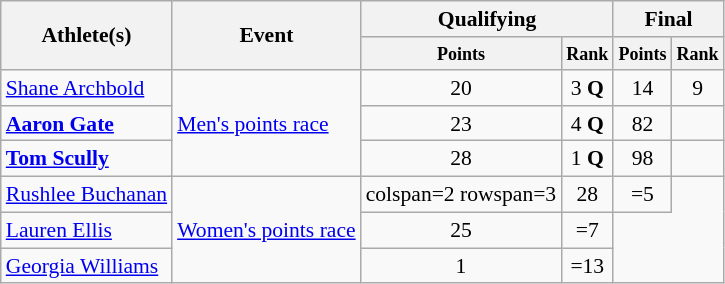<table class=wikitable style="text-align:center;font-size:90%">
<tr>
<th rowspan="2">Athlete(s)</th>
<th rowspan="2">Event</th>
<th colspan="2">Qualifying</th>
<th colspan="2">Final</th>
</tr>
<tr>
<th style="line-height:1em"><small>Points</small></th>
<th style="line-height:1em"><small>Rank</small></th>
<th style="line-height:1em"><small>Points</small></th>
<th style="line-height:1em"><small>Rank</small></th>
</tr>
<tr>
<td align=left><a href='#'>Shane Archbold</a></td>
<td rowspan=3 align=left><a href='#'>Men's points race</a></td>
<td>20</td>
<td>3 <strong>Q</strong></td>
<td>14</td>
<td>9</td>
</tr>
<tr>
<td align=left><strong><a href='#'>Aaron Gate</a></strong></td>
<td>23</td>
<td>4 <strong>Q</strong></td>
<td>82</td>
<td></td>
</tr>
<tr>
<td align=left><strong><a href='#'>Tom Scully</a></strong></td>
<td>28</td>
<td>1 <strong>Q</strong></td>
<td>98</td>
<td></td>
</tr>
<tr>
<td align=left><a href='#'>Rushlee Buchanan</a></td>
<td rowspan=3 align=left><a href='#'>Women's points race</a></td>
<td>colspan=2 rowspan=3 </td>
<td>28</td>
<td>=5</td>
</tr>
<tr>
<td align=left><a href='#'>Lauren Ellis</a></td>
<td>25</td>
<td>=7</td>
</tr>
<tr>
<td align=left><a href='#'>Georgia Williams</a></td>
<td>1</td>
<td>=13</td>
</tr>
</table>
